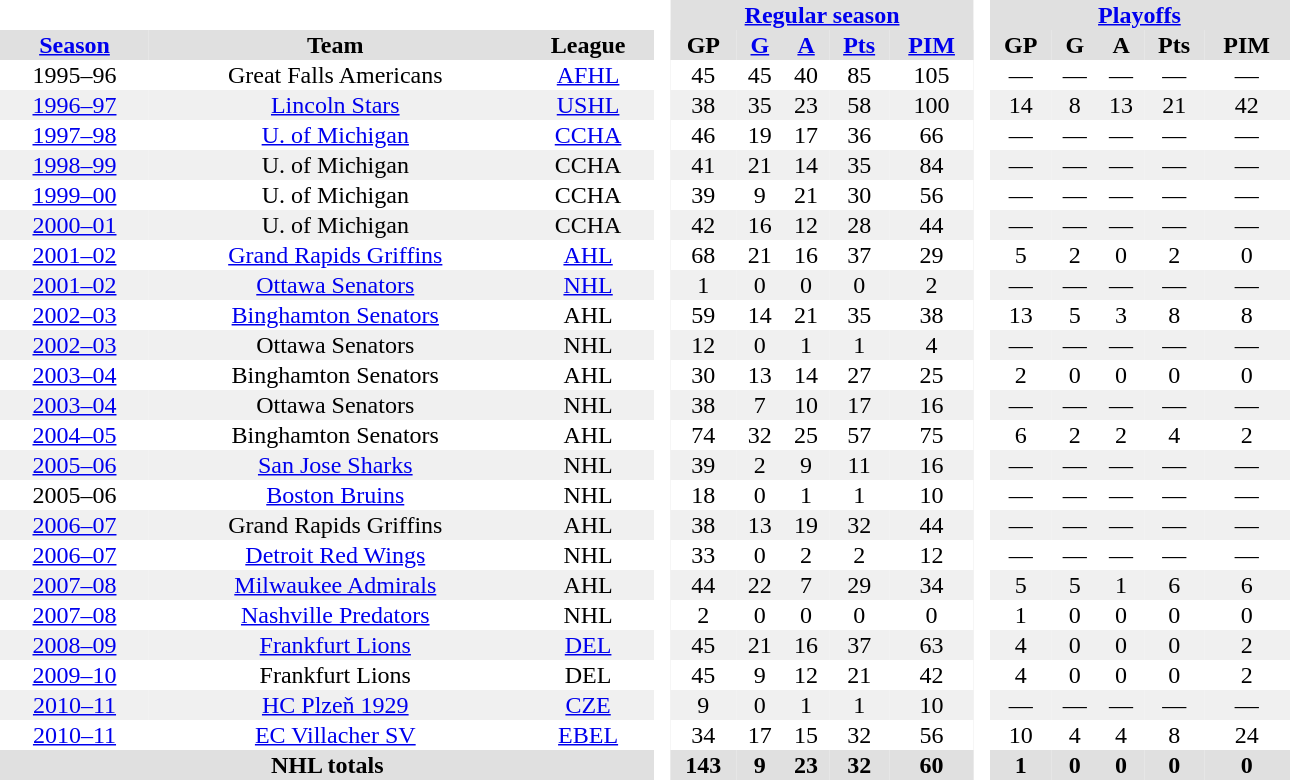<table border="0" cellpadding="1" cellspacing="0" style="text-align:center; width:68%">
<tr bgcolor="#e0e0e0">
<th colspan="3" bgcolor="#ffffff"> </th>
<th rowspan="99" bgcolor="#ffffff"> </th>
<th colspan="5"><a href='#'>Regular season</a></th>
<th rowspan="99" bgcolor="#ffffff"> </th>
<th colspan="5"><a href='#'>Playoffs</a></th>
</tr>
<tr bgcolor="#e0e0e0">
<th><a href='#'>Season</a></th>
<th>Team</th>
<th>League</th>
<th>GP</th>
<th><a href='#'>G</a></th>
<th><a href='#'>A</a></th>
<th><a href='#'>Pts</a></th>
<th><a href='#'>PIM</a></th>
<th>GP</th>
<th>G</th>
<th>A</th>
<th>Pts</th>
<th>PIM</th>
</tr>
<tr ALIGN="center">
<td>1995–96</td>
<td>Great Falls Americans</td>
<td><a href='#'>AFHL</a></td>
<td>45</td>
<td>45</td>
<td>40</td>
<td>85</td>
<td>105</td>
<td>—</td>
<td>—</td>
<td>—</td>
<td>—</td>
<td>—</td>
</tr>
<tr ALIGN="center" bgcolor="#f0f0f0">
<td><a href='#'>1996–97</a></td>
<td><a href='#'>Lincoln Stars</a></td>
<td><a href='#'>USHL</a></td>
<td>38</td>
<td>35</td>
<td>23</td>
<td>58</td>
<td>100</td>
<td>14</td>
<td>8</td>
<td>13</td>
<td>21</td>
<td>42</td>
</tr>
<tr ALIGN="center">
<td><a href='#'>1997–98</a></td>
<td><a href='#'>U. of Michigan</a></td>
<td><a href='#'>CCHA</a></td>
<td>46</td>
<td>19</td>
<td>17</td>
<td>36</td>
<td>66</td>
<td>—</td>
<td>—</td>
<td>—</td>
<td>—</td>
<td>—</td>
</tr>
<tr ALIGN="center" bgcolor="#f0f0f0">
<td><a href='#'>1998–99</a></td>
<td>U. of Michigan</td>
<td>CCHA</td>
<td>41</td>
<td>21</td>
<td>14</td>
<td>35</td>
<td>84</td>
<td>—</td>
<td>—</td>
<td>—</td>
<td>—</td>
<td>—</td>
</tr>
<tr ALIGN="center">
<td><a href='#'>1999–00</a></td>
<td>U. of Michigan</td>
<td>CCHA</td>
<td>39</td>
<td>9</td>
<td>21</td>
<td>30</td>
<td>56</td>
<td>—</td>
<td>—</td>
<td>—</td>
<td>—</td>
<td>—</td>
</tr>
<tr ALIGN="center" bgcolor="#f0f0f0">
<td><a href='#'>2000–01</a></td>
<td>U. of Michigan</td>
<td>CCHA</td>
<td>42</td>
<td>16</td>
<td>12</td>
<td>28</td>
<td>44</td>
<td>—</td>
<td>—</td>
<td>—</td>
<td>—</td>
<td>—</td>
</tr>
<tr ALIGN="center">
<td><a href='#'>2001–02</a></td>
<td><a href='#'>Grand Rapids Griffins</a></td>
<td><a href='#'>AHL</a></td>
<td>68</td>
<td>21</td>
<td>16</td>
<td>37</td>
<td>29</td>
<td>5</td>
<td>2</td>
<td>0</td>
<td>2</td>
<td>0</td>
</tr>
<tr ALIGN="center" bgcolor="#f0f0f0">
<td><a href='#'>2001–02</a></td>
<td><a href='#'>Ottawa Senators</a></td>
<td><a href='#'>NHL</a></td>
<td>1</td>
<td>0</td>
<td>0</td>
<td>0</td>
<td>2</td>
<td>—</td>
<td>—</td>
<td>—</td>
<td>—</td>
<td>—</td>
</tr>
<tr ALIGN="center">
<td><a href='#'>2002–03</a></td>
<td><a href='#'>Binghamton Senators</a></td>
<td>AHL</td>
<td>59</td>
<td>14</td>
<td>21</td>
<td>35</td>
<td>38</td>
<td>13</td>
<td>5</td>
<td>3</td>
<td>8</td>
<td>8</td>
</tr>
<tr ALIGN="center" bgcolor="#f0f0f0">
<td><a href='#'>2002–03</a></td>
<td>Ottawa Senators</td>
<td>NHL</td>
<td>12</td>
<td>0</td>
<td>1</td>
<td>1</td>
<td>4</td>
<td>—</td>
<td>—</td>
<td>—</td>
<td>—</td>
<td>—</td>
</tr>
<tr ALIGN="center">
<td><a href='#'>2003–04</a></td>
<td>Binghamton Senators</td>
<td>AHL</td>
<td>30</td>
<td>13</td>
<td>14</td>
<td>27</td>
<td>25</td>
<td>2</td>
<td>0</td>
<td>0</td>
<td>0</td>
<td>0</td>
</tr>
<tr ALIGN="center" bgcolor="#f0f0f0">
<td><a href='#'>2003–04</a></td>
<td>Ottawa Senators</td>
<td>NHL</td>
<td>38</td>
<td>7</td>
<td>10</td>
<td>17</td>
<td>16</td>
<td>—</td>
<td>—</td>
<td>—</td>
<td>—</td>
<td>—</td>
</tr>
<tr ALIGN="center">
<td><a href='#'>2004–05</a></td>
<td>Binghamton Senators</td>
<td>AHL</td>
<td>74</td>
<td>32</td>
<td>25</td>
<td>57</td>
<td>75</td>
<td>6</td>
<td>2</td>
<td>2</td>
<td>4</td>
<td>2</td>
</tr>
<tr ALIGN="center" bgcolor="#f0f0f0">
<td><a href='#'>2005–06</a></td>
<td><a href='#'>San Jose Sharks</a></td>
<td>NHL</td>
<td>39</td>
<td>2</td>
<td>9</td>
<td>11</td>
<td>16</td>
<td>—</td>
<td>—</td>
<td>—</td>
<td>—</td>
<td>—</td>
</tr>
<tr ALIGN="center">
<td>2005–06</td>
<td><a href='#'>Boston Bruins</a></td>
<td>NHL</td>
<td>18</td>
<td>0</td>
<td>1</td>
<td>1</td>
<td>10</td>
<td>—</td>
<td>—</td>
<td>—</td>
<td>—</td>
<td>—</td>
</tr>
<tr ALIGN="center" bgcolor="#f0f0f0">
<td><a href='#'>2006–07</a></td>
<td>Grand Rapids Griffins</td>
<td>AHL</td>
<td>38</td>
<td>13</td>
<td>19</td>
<td>32</td>
<td>44</td>
<td>—</td>
<td>—</td>
<td>—</td>
<td>—</td>
<td>—</td>
</tr>
<tr ALIGN="center">
<td><a href='#'>2006–07</a></td>
<td><a href='#'>Detroit Red Wings</a></td>
<td>NHL</td>
<td>33</td>
<td>0</td>
<td>2</td>
<td>2</td>
<td>12</td>
<td>—</td>
<td>—</td>
<td>—</td>
<td>—</td>
<td>—</td>
</tr>
<tr ALIGN="center" bgcolor="#f0f0f0">
<td><a href='#'>2007–08</a></td>
<td><a href='#'>Milwaukee Admirals</a></td>
<td>AHL</td>
<td>44</td>
<td>22</td>
<td>7</td>
<td>29</td>
<td>34</td>
<td>5</td>
<td>5</td>
<td>1</td>
<td>6</td>
<td>6</td>
</tr>
<tr ALIGN="center">
<td><a href='#'>2007–08</a></td>
<td><a href='#'>Nashville Predators</a></td>
<td>NHL</td>
<td>2</td>
<td>0</td>
<td>0</td>
<td>0</td>
<td>0</td>
<td>1</td>
<td>0</td>
<td>0</td>
<td>0</td>
<td>0</td>
</tr>
<tr ALIGN="center" bgcolor="#f0f0f0">
<td><a href='#'>2008–09</a></td>
<td><a href='#'>Frankfurt Lions</a></td>
<td><a href='#'>DEL</a></td>
<td>45</td>
<td>21</td>
<td>16</td>
<td>37</td>
<td>63</td>
<td>4</td>
<td>0</td>
<td>0</td>
<td>0</td>
<td>2</td>
</tr>
<tr ALIGN="center">
<td><a href='#'>2009–10</a></td>
<td>Frankfurt Lions</td>
<td>DEL</td>
<td>45</td>
<td>9</td>
<td>12</td>
<td>21</td>
<td>42</td>
<td>4</td>
<td>0</td>
<td>0</td>
<td>0</td>
<td>2</td>
</tr>
<tr ALIGN="center" bgcolor="#f0f0f0">
<td><a href='#'>2010–11</a></td>
<td><a href='#'>HC Plzeň 1929</a></td>
<td><a href='#'>CZE</a></td>
<td>9</td>
<td>0</td>
<td>1</td>
<td>1</td>
<td>10</td>
<td>—</td>
<td>—</td>
<td>—</td>
<td>—</td>
<td>—</td>
</tr>
<tr ALIGN="center">
<td><a href='#'>2010–11</a></td>
<td><a href='#'>EC Villacher SV</a></td>
<td><a href='#'>EBEL</a></td>
<td>34</td>
<td>17</td>
<td>15</td>
<td>32</td>
<td>56</td>
<td>10</td>
<td>4</td>
<td>4</td>
<td>8</td>
<td>24</td>
</tr>
<tr bgcolor="#e0e0e0">
<th colspan="3">NHL totals</th>
<th>143</th>
<th>9</th>
<th>23</th>
<th>32</th>
<th>60</th>
<th>1</th>
<th>0</th>
<th>0</th>
<th>0</th>
<th>0</th>
</tr>
</table>
